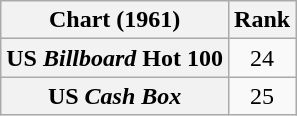<table class="wikitable plainrowheaders">
<tr>
<th scope="col">Chart (1961)</th>
<th scope="col">Rank</th>
</tr>
<tr>
<th scope="row">US <em>Billboard</em> Hot 100</th>
<td style="text-align:center;">24</td>
</tr>
<tr>
<th scope="row">US <em>Cash Box</em></th>
<td style="text-align:center;">25</td>
</tr>
</table>
